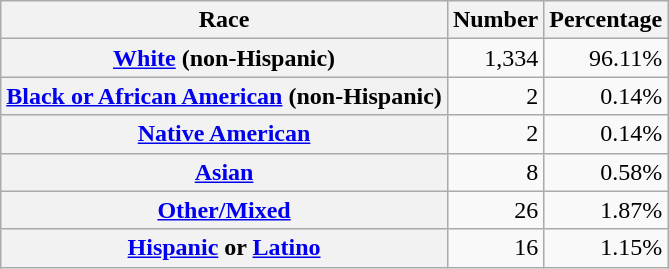<table class="wikitable" style="text-align:right">
<tr>
<th scope="col">Race</th>
<th scope="col">Number</th>
<th scope="col">Percentage</th>
</tr>
<tr>
<th scope="row"><a href='#'>White</a> (non-Hispanic)</th>
<td>1,334</td>
<td>96.11%</td>
</tr>
<tr>
<th scope="row"><a href='#'>Black or African American</a> (non-Hispanic)</th>
<td>2</td>
<td>0.14%</td>
</tr>
<tr>
<th scope="row"><a href='#'>Native American</a></th>
<td>2</td>
<td>0.14%</td>
</tr>
<tr>
<th scope="row"><a href='#'>Asian</a></th>
<td>8</td>
<td>0.58%</td>
</tr>
<tr>
<th scope="row"><a href='#'>Other/Mixed</a></th>
<td>26</td>
<td>1.87%</td>
</tr>
<tr>
<th scope="row"><a href='#'>Hispanic</a> or <a href='#'>Latino</a></th>
<td>16</td>
<td>1.15%</td>
</tr>
</table>
